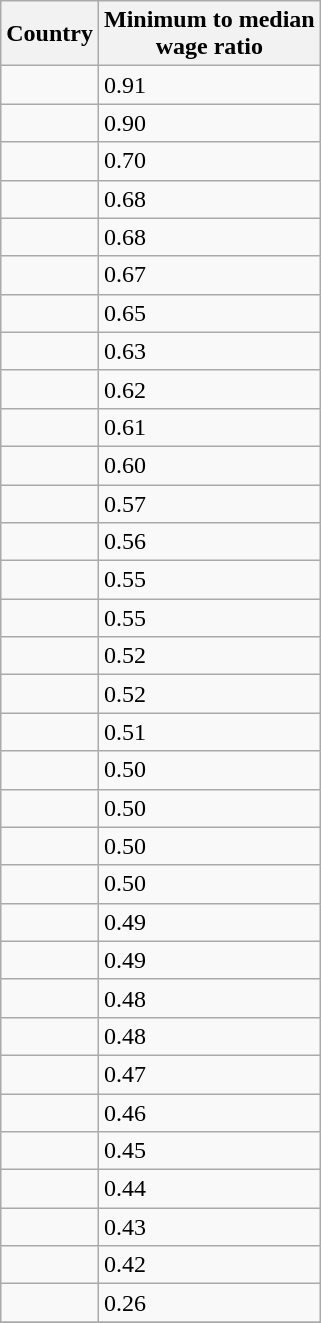<table class="wikitable sortable mw-datatable static-row-numbers sticky-header" style="text-align:left">
<tr class=static-row-header>
<th>Country</th>
<th>Minimum to median<br>wage ratio</th>
</tr>
<tr>
<td></td>
<td>0.91</td>
</tr>
<tr>
<td></td>
<td>0.90</td>
</tr>
<tr>
<td></td>
<td>0.70</td>
</tr>
<tr>
<td></td>
<td>0.68</td>
</tr>
<tr>
<td></td>
<td>0.68</td>
</tr>
<tr>
<td></td>
<td>0.67</td>
</tr>
<tr>
<td></td>
<td>0.65</td>
</tr>
<tr>
<td></td>
<td>0.63</td>
</tr>
<tr>
<td></td>
<td>0.62</td>
</tr>
<tr>
<td></td>
<td>0.61</td>
</tr>
<tr>
<td></td>
<td>0.60</td>
</tr>
<tr>
<td></td>
<td>0.57</td>
</tr>
<tr>
<td></td>
<td>0.56</td>
</tr>
<tr>
<td></td>
<td>0.55</td>
</tr>
<tr>
<td></td>
<td>0.55</td>
</tr>
<tr>
<td></td>
<td>0.52</td>
</tr>
<tr>
<td></td>
<td>0.52</td>
</tr>
<tr>
<td></td>
<td>0.51</td>
</tr>
<tr>
<td></td>
<td>0.50</td>
</tr>
<tr>
<td></td>
<td>0.50</td>
</tr>
<tr>
<td></td>
<td>0.50</td>
</tr>
<tr>
<td></td>
<td>0.50</td>
</tr>
<tr>
<td></td>
<td>0.49</td>
</tr>
<tr>
<td></td>
<td>0.49</td>
</tr>
<tr>
<td></td>
<td>0.48</td>
</tr>
<tr>
<td></td>
<td>0.48</td>
</tr>
<tr>
<td></td>
<td>0.47</td>
</tr>
<tr>
<td></td>
<td>0.46</td>
</tr>
<tr>
<td></td>
<td>0.45</td>
</tr>
<tr>
<td></td>
<td>0.44</td>
</tr>
<tr>
<td></td>
<td>0.43</td>
</tr>
<tr>
<td></td>
<td>0.42</td>
</tr>
<tr>
<td></td>
<td>0.26</td>
</tr>
<tr>
</tr>
</table>
